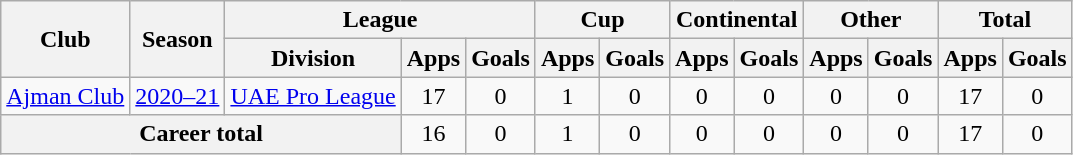<table class="wikitable" style="text-align: center">
<tr>
<th rowspan="2">Club</th>
<th rowspan="2">Season</th>
<th colspan="3">League</th>
<th colspan="2">Cup</th>
<th colspan="2">Continental</th>
<th colspan="2">Other</th>
<th colspan="2">Total</th>
</tr>
<tr>
<th>Division</th>
<th>Apps</th>
<th>Goals</th>
<th>Apps</th>
<th>Goals</th>
<th>Apps</th>
<th>Goals</th>
<th>Apps</th>
<th>Goals</th>
<th>Apps</th>
<th>Goals</th>
</tr>
<tr>
<td><a href='#'>Ajman Club</a></td>
<td><a href='#'>2020–21</a></td>
<td><a href='#'>UAE Pro League</a></td>
<td>17</td>
<td>0</td>
<td>1</td>
<td>0</td>
<td>0</td>
<td>0</td>
<td>0</td>
<td>0</td>
<td>17</td>
<td>0</td>
</tr>
<tr>
<th colspan="3"><strong>Career total</strong></th>
<td>16</td>
<td>0</td>
<td>1</td>
<td>0</td>
<td>0</td>
<td>0</td>
<td>0</td>
<td>0</td>
<td>17</td>
<td>0</td>
</tr>
</table>
